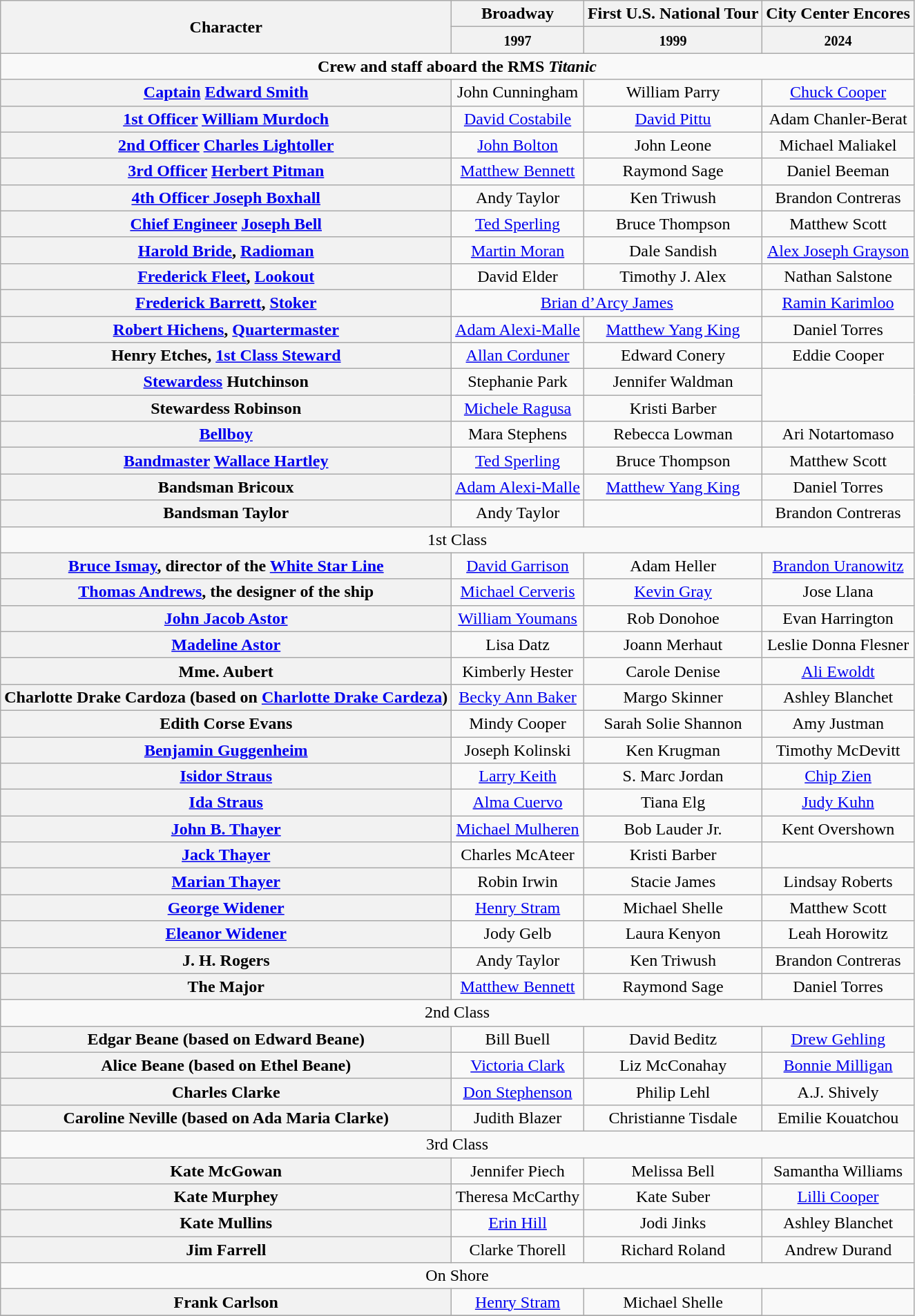<table class="wikitable">
<tr>
<th rowspan="2">Character</th>
<th>Broadway</th>
<th>First U.S. National Tour</th>
<th>City Center Encores</th>
</tr>
<tr>
<th><small>1997</small></th>
<th><small>1999</small></th>
<th><small>2024</small></th>
</tr>
<tr>
<td colspan="4" align="center"><strong>Crew and staff aboard the RMS <em>Titanic<strong><em></td>
</tr>
<tr>
<th><a href='#'>Captain</a> <a href='#'>Edward Smith</a></th>
<td align="center">John Cunningham</td>
<td align="center">William Parry</td>
<td align="center"><a href='#'>Chuck Cooper</a></td>
</tr>
<tr>
<th><a href='#'>1st Officer</a> <a href='#'>William Murdoch</a></th>
<td align="center"><a href='#'>David Costabile</a></td>
<td align="center"><a href='#'>David Pittu</a></td>
<td align="center">Adam Chanler-Berat</td>
</tr>
<tr>
<th><a href='#'>2nd Officer</a> <a href='#'>Charles Lightoller</a></th>
<td align="center"><a href='#'>John Bolton</a></td>
<td align="center">John Leone</td>
<td align="center">Michael Maliakel</td>
</tr>
<tr>
<th><a href='#'>3rd Officer</a> <a href='#'>Herbert Pitman</a></th>
<td align="center"><a href='#'>Matthew Bennett</a></td>
<td align="center">Raymond Sage</td>
<td align="center">Daniel Beeman</td>
</tr>
<tr>
<th><a href='#'>4th Officer Joseph Boxhall</a></th>
<td align="center">Andy Taylor</td>
<td align="center">Ken Triwush</td>
<td align="center">Brandon Contreras</td>
</tr>
<tr>
<th><a href='#'>Chief Engineer</a> <a href='#'>Joseph Bell</a></th>
<td align="center"><a href='#'>Ted Sperling</a></td>
<td align="center">Bruce Thompson</td>
<td align="center">Matthew Scott</td>
</tr>
<tr>
<th><a href='#'>Harold Bride</a>, <a href='#'>Radioman</a></th>
<td align="center"><a href='#'>Martin Moran</a></td>
<td align="center">Dale Sandish</td>
<td align="center"><a href='#'>Alex Joseph Grayson</a></td>
</tr>
<tr>
<th><a href='#'>Frederick Fleet</a>, <a href='#'>Lookout</a></th>
<td align="center">David Elder</td>
<td align="center">Timothy J. Alex</td>
<td align="center">Nathan Salstone</td>
</tr>
<tr>
<th><a href='#'>Frederick Barrett</a>, <a href='#'>Stoker</a></th>
<td colspan="2" align="center"><a href='#'>Brian d’Arcy James</a></td>
<td align="center"><a href='#'>Ramin Karimloo</a></td>
</tr>
<tr>
<th><a href='#'>Robert Hichens</a>, <a href='#'>Quartermaster</a></th>
<td align="center"><a href='#'>Adam Alexi-Malle</a></td>
<td align="center"><a href='#'>Matthew Yang King</a></td>
<td align="center">Daniel Torres</td>
</tr>
<tr>
<th>Henry Etches, <a href='#'>1st Class Steward</a></th>
<td align="center"><a href='#'>Allan Corduner</a></td>
<td align="center">Edward Conery</td>
<td align="center">Eddie Cooper</td>
</tr>
<tr>
<th><a href='#'>Stewardess</a> Hutchinson</th>
<td align="center">Stephanie Park</td>
<td align="center">Jennifer Waldman</td>
</tr>
<tr>
<th>Stewardess Robinson</th>
<td align="center"><a href='#'>Michele Ragusa</a></td>
<td align="center">Kristi Barber</td>
</tr>
<tr>
<th><a href='#'>Bellboy</a></th>
<td align="center">Mara Stephens</td>
<td align="center">Rebecca Lowman</td>
<td align="center">Ari Notartomaso</td>
</tr>
<tr>
<th><a href='#'>Bandmaster</a> <a href='#'>Wallace Hartley</a></th>
<td align="center"><a href='#'>Ted Sperling</a></td>
<td align="center">Bruce Thompson</td>
<td align="center">Matthew Scott</td>
</tr>
<tr>
<th>Bandsman Bricoux</th>
<td align="center"><a href='#'>Adam Alexi-Malle</a></td>
<td align="center"><a href='#'>Matthew Yang King</a></td>
<td align="center">Daniel Torres</td>
</tr>
<tr>
<th>Bandsman Taylor</th>
<td align="center">Andy Taylor</td>
<td align="center"></td>
<td align="center">Brandon Contreras</td>
</tr>
<tr>
<td colspan="4" align="center"></strong>1st Class<strong></td>
</tr>
<tr>
<th><a href='#'>Bruce Ismay</a>, director of the <a href='#'>White Star Line</a></th>
<td align="center"><a href='#'>David Garrison</a></td>
<td align="center">Adam Heller</td>
<td align="center"><a href='#'>Brandon Uranowitz</a></td>
</tr>
<tr>
<th><a href='#'>Thomas Andrews</a>, the designer of the ship</th>
<td align="center"><a href='#'>Michael Cerveris</a></td>
<td align="center"><a href='#'>Kevin Gray</a></td>
<td align="center">Jose Llana</td>
</tr>
<tr>
<th><a href='#'>John Jacob Astor</a></th>
<td align="center"><a href='#'>William Youmans</a></td>
<td align="center">Rob Donohoe</td>
<td align="center">Evan Harrington</td>
</tr>
<tr>
<th><a href='#'>Madeline Astor</a></th>
<td align="center">Lisa Datz</td>
<td align="center">Joann Merhaut</td>
<td align="center">Leslie Donna Flesner</td>
</tr>
<tr>
<th>Mme. Aubert</th>
<td align="center">Kimberly Hester</td>
<td align="center">Carole Denise</td>
<td align=center><a href='#'>Ali Ewoldt</a></td>
</tr>
<tr>
<th>Charlotte Drake Cardoza (based on <a href='#'>Charlotte Drake Cardeza</a>)</th>
<td align="center"><a href='#'>Becky Ann Baker</a></td>
<td align="center">Margo Skinner</td>
<td align="center">Ashley Blanchet</td>
</tr>
<tr>
<th>Edith Corse Evans</th>
<td align="center">Mindy Cooper</td>
<td align="center">Sarah Solie Shannon</td>
<td align="center">Amy Justman</td>
</tr>
<tr>
<th><a href='#'>Benjamin Guggenheim</a></th>
<td align="center">Joseph Kolinski</td>
<td align="center">Ken Krugman</td>
<td align="center">Timothy McDevitt</td>
</tr>
<tr>
<th><a href='#'>Isidor Straus</a></th>
<td align="center"><a href='#'>Larry Keith</a></td>
<td align="center">S. Marc Jordan</td>
<td align="center"><a href='#'>Chip Zien</a></td>
</tr>
<tr>
<th><a href='#'>Ida Straus</a></th>
<td align="center"><a href='#'>Alma Cuervo</a></td>
<td align="center">Tiana Elg</td>
<td align="center"><a href='#'>Judy Kuhn</a></td>
</tr>
<tr>
<th><a href='#'>John B. Thayer</a></th>
<td align="center"><a href='#'>Michael Mulheren</a></td>
<td align="center">Bob Lauder Jr.</td>
<td align="center">Kent Overshown</td>
</tr>
<tr>
<th><a href='#'>Jack Thayer</a></th>
<td align="center">Charles McAteer</td>
<td align="center">Kristi Barber</td>
</tr>
<tr>
<th><a href='#'>Marian Thayer</a></th>
<td align="center">Robin Irwin</td>
<td align="center">Stacie James</td>
<td align="center">Lindsay Roberts</td>
</tr>
<tr>
<th><a href='#'>George Widener</a></th>
<td align="center"><a href='#'>Henry Stram</a></td>
<td align="center">Michael Shelle</td>
<td align="center">Matthew Scott</td>
</tr>
<tr>
<th><a href='#'>Eleanor Widener</a></th>
<td align="center">Jody Gelb</td>
<td align="center">Laura Kenyon</td>
<td align="center">Leah Horowitz</td>
</tr>
<tr>
<th>J. H. Rogers</th>
<td align="center">Andy Taylor</td>
<td align="center">Ken Triwush</td>
<td align="center">Brandon Contreras</td>
</tr>
<tr>
<th>The Major</th>
<td align="center"><a href='#'>Matthew Bennett</a></td>
<td align="center">Raymond Sage</td>
<td align="center">Daniel Torres</td>
</tr>
<tr>
<td colspan="4" align="center"></strong>2nd Class<strong></td>
</tr>
<tr>
<th>Edgar Beane (based on Edward Beane)</th>
<td align="center">Bill Buell</td>
<td align="center">David Beditz</td>
<td align="center"><a href='#'>Drew Gehling</a></td>
</tr>
<tr>
<th>Alice Beane (based on Ethel Beane)</th>
<td align="center"><a href='#'>Victoria Clark</a></td>
<td align="center">Liz McConahay</td>
<td align="center"><a href='#'>Bonnie Milligan</a></td>
</tr>
<tr>
<th>Charles Clarke</th>
<td align="center"><a href='#'>Don Stephenson</a></td>
<td align="center">Philip Lehl</td>
<td align="center">A.J. Shively</td>
</tr>
<tr>
<th>Caroline Neville (based on Ada Maria Clarke)</th>
<td align="center">Judith Blazer</td>
<td align="center">Christianne Tisdale</td>
<td align="center">Emilie Kouatchou</td>
</tr>
<tr>
<td colspan="4" align="center"></strong>3rd Class<strong></td>
</tr>
<tr>
<th>Kate McGowan</th>
<td align="center">Jennifer Piech</td>
<td align="center">Melissa Bell</td>
<td align="center">Samantha Williams</td>
</tr>
<tr>
<th>Kate Murphey</th>
<td align="center">Theresa McCarthy</td>
<td align="center">Kate Suber</td>
<td align="center"><a href='#'>Lilli Cooper</a></td>
</tr>
<tr>
<th>Kate Mullins</th>
<td align="center"><a href='#'>Erin Hill</a></td>
<td align="center">Jodi Jinks</td>
<td align="center">Ashley Blanchet</td>
</tr>
<tr>
<th>Jim Farrell</th>
<td align="center">Clarke Thorell</td>
<td align="center">Richard Roland</td>
<td align="center">Andrew Durand</td>
</tr>
<tr>
<td colspan="4" align="center"></strong>On Shore<strong></td>
</tr>
<tr>
<th>Frank Carlson</th>
<td align="center"><a href='#'>Henry Stram</a></td>
<td align="center">Michael Shelle</td>
</tr>
<tr>
</tr>
</table>
